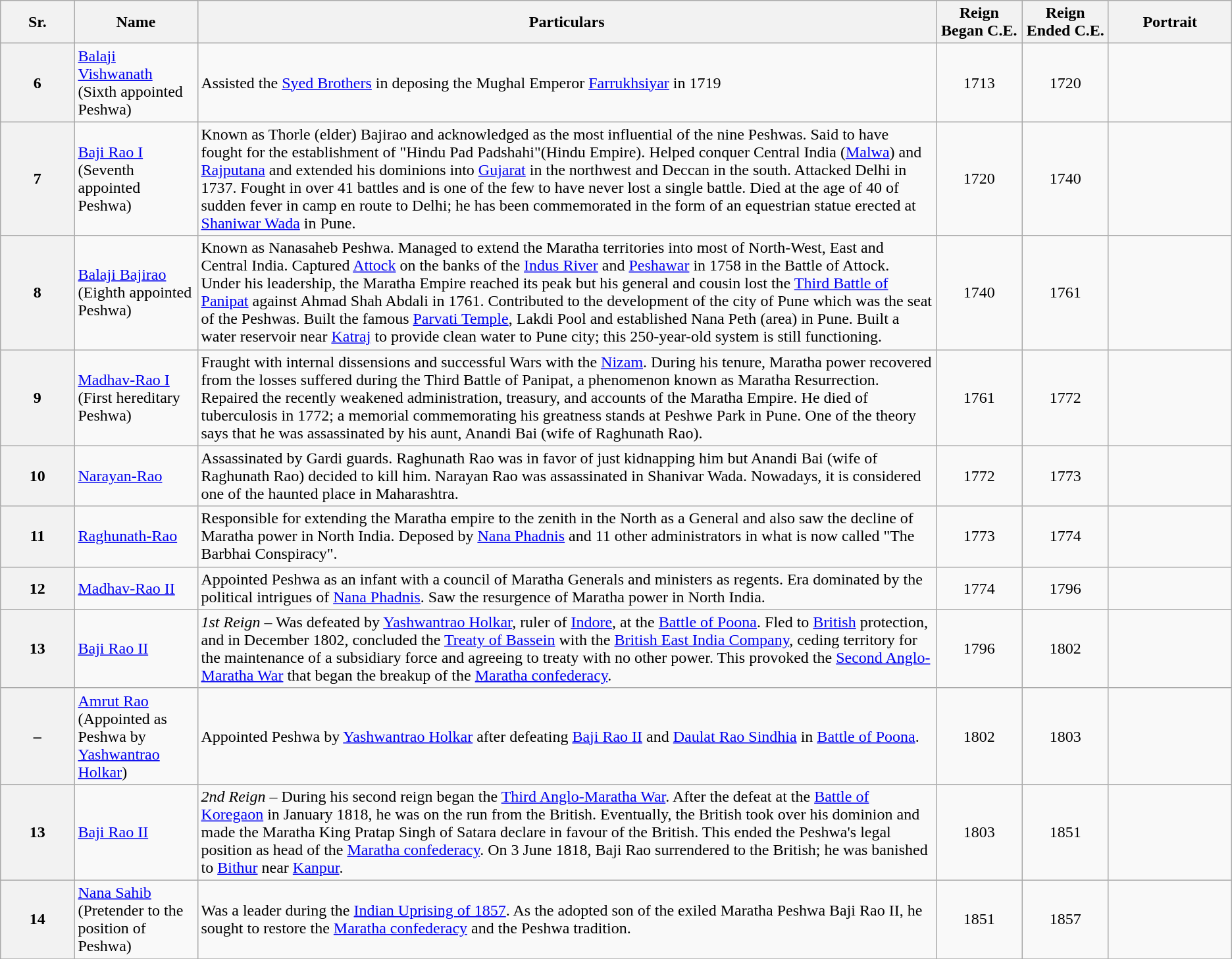<table class="wikitable">
<tr>
<th style="width:6%;">Sr.</th>
<th style="width:10%;">Name</th>
<th style="width:60%;">Particulars</th>
<th style="width:7%;">Reign Began C.E.</th>
<th style="width:7%;">Reign Ended C.E.</th>
<th style="width:10%;">Portrait</th>
</tr>
<tr>
<th>6</th>
<td><a href='#'>Balaji Vishwanath</a> (Sixth appointed Peshwa)</td>
<td>Assisted the <a href='#'>Syed Brothers</a> in deposing the Mughal Emperor <a href='#'>Farrukhsiyar</a> in 1719</td>
<td align=center>1713</td>
<td align=center>1720</td>
<td align=center></td>
</tr>
<tr>
<th>7</th>
<td><a href='#'>Baji Rao I</a> (Seventh appointed Peshwa)</td>
<td>Known as Thorle (elder) Bajirao and acknowledged as the most influential of the nine Peshwas. Said to have fought for the establishment of "Hindu Pad Padshahi"(Hindu Empire). Helped conquer Central India (<a href='#'>Malwa</a>) and <a href='#'>Rajputana</a> and extended his dominions into <a href='#'>Gujarat</a> in the northwest and Deccan in the south. Attacked Delhi in 1737. Fought in over 41 battles and is one of the few to have never lost a single battle. Died at the age of 40 of sudden fever in camp en route to Delhi; he has been commemorated in the form of an equestrian statue erected at <a href='#'>Shaniwar Wada</a> in Pune.</td>
<td align=center>1720</td>
<td align=center>1740</td>
<td align=center></td>
</tr>
<tr>
<th>8</th>
<td><a href='#'>Balaji Bajirao</a> (Eighth appointed Peshwa)</td>
<td>Known as Nanasaheb Peshwa. Managed to extend the Maratha territories into most of North-West, East and Central India. Captured <a href='#'>Attock</a> on the banks of the <a href='#'>Indus River</a> and <a href='#'>Peshawar</a> in 1758 in the Battle of Attock. Under his leadership, the Maratha Empire reached its peak but his general and cousin lost the <a href='#'>Third Battle of Panipat</a> against Ahmad Shah Abdali in 1761. Contributed to the development of the city of Pune which was the seat of the Peshwas. Built the famous <a href='#'>Parvati Temple</a>, Lakdi Pool and established Nana Peth (area) in Pune. Built a water reservoir near <a href='#'>Katraj</a> to provide clean water to Pune city; this 250-year-old system is still functioning.</td>
<td align=center>1740</td>
<td align=center>1761</td>
<td align=center></td>
</tr>
<tr>
<th>9</th>
<td><a href='#'>Madhav-Rao I</a> (First hereditary Peshwa)</td>
<td>Fraught with internal dissensions and successful Wars with the <a href='#'>Nizam</a>. During his tenure, Maratha power recovered from the losses suffered during the Third Battle of Panipat, a phenomenon known as Maratha Resurrection. Repaired the recently weakened administration, treasury, and accounts of the Maratha Empire. He died of tuberculosis in 1772; a memorial commemorating his greatness stands at Peshwe Park in Pune. One of the theory says that he was assassinated by his aunt, Anandi Bai (wife of Raghunath Rao).</td>
<td align=center>1761</td>
<td align=center>1772</td>
<td align=center></td>
</tr>
<tr>
<th>10</th>
<td><a href='#'>Narayan-Rao</a></td>
<td>Assassinated by Gardi guards. Raghunath Rao was in favor of just kidnapping him but Anandi Bai (wife of Raghunath Rao) decided to kill him. Narayan Rao was assassinated in Shanivar Wada. Nowadays, it is considered one of the haunted place in Maharashtra.</td>
<td align=center>1772</td>
<td align=center>1773</td>
<td align=center> </td>
</tr>
<tr>
<th>11</th>
<td><a href='#'>Raghunath-Rao</a></td>
<td>Responsible for extending the Maratha empire to the zenith in the North as a General and also saw the decline of Maratha power in North India. Deposed by <a href='#'>Nana Phadnis</a> and 11 other administrators in what is now called "The Barbhai Conspiracy".</td>
<td align=center>1773</td>
<td align=center>1774</td>
<td align=center></td>
</tr>
<tr>
<th>12</th>
<td><a href='#'>Madhav-Rao II</a></td>
<td>Appointed Peshwa as an infant with a council of Maratha Generals and ministers as regents. Era dominated by the political intrigues of <a href='#'>Nana Phadnis</a>. Saw the resurgence of Maratha power in North India.</td>
<td align=center>1774</td>
<td align=center>1796</td>
<td align=center></td>
</tr>
<tr>
<th>13</th>
<td><a href='#'>Baji Rao II</a></td>
<td><em>1st Reign</em> – Was defeated by <a href='#'>Yashwantrao Holkar</a>, ruler of <a href='#'>Indore</a>, at the <a href='#'>Battle of Poona</a>. Fled to <a href='#'>British</a> protection, and in December 1802, concluded the <a href='#'>Treaty of Bassein</a> with the <a href='#'>British East India Company</a>, ceding territory for the maintenance of a subsidiary force and agreeing to treaty with no other power. This provoked the <a href='#'>Second Anglo-Maratha War</a> that began the breakup of the <a href='#'>Maratha confederacy</a>.</td>
<td align=center>1796</td>
<td align=center>1802</td>
<td align=center></td>
</tr>
<tr>
<th>–</th>
<td><a href='#'>Amrut Rao</a> (Appointed as Peshwa by <a href='#'>Yashwantrao Holkar</a>)</td>
<td>Appointed Peshwa by <a href='#'>Yashwantrao Holkar</a> after defeating <a href='#'>Baji Rao II</a> and <a href='#'>Daulat Rao Sindhia</a> in <a href='#'>Battle of Poona</a>.</td>
<td align=center>1802</td>
<td align=center>1803</td>
<td align=center></td>
</tr>
<tr>
<th>13</th>
<td><a href='#'>Baji Rao II</a></td>
<td><em>2nd Reign</em> – During his second reign began the <a href='#'>Third Anglo-Maratha War</a>. After the defeat at the <a href='#'>Battle of Koregaon</a> in January 1818, he was on the run from the British. Eventually, the British took over his dominion and made the Maratha King Pratap Singh of Satara declare in favour of the British. This ended the Peshwa's legal position as head of the <a href='#'>Maratha confederacy</a>. On 3 June 1818, Baji Rao surrendered to the British; he was banished to <a href='#'>Bithur</a> near <a href='#'>Kanpur</a>.</td>
<td align=center>1803</td>
<td align=center>1851</td>
<td align=center></td>
</tr>
<tr>
<th>14</th>
<td><a href='#'>Nana Sahib</a><br>(Pretender to the position of Peshwa)</td>
<td>Was a leader during the <a href='#'>Indian Uprising of 1857</a>. As the adopted son of the exiled Maratha Peshwa Baji Rao II, he sought to restore the <a href='#'>Maratha confederacy</a> and the Peshwa tradition.</td>
<td align=center>1851</td>
<td align=center>1857</td>
<td align=center></td>
</tr>
<tr>
</tr>
</table>
